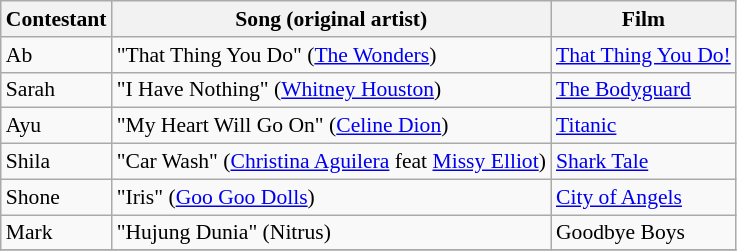<table class="wikitable" style="font-size:90%;">
<tr>
<th>Contestant</th>
<th>Song (original artist)</th>
<th>Film</th>
</tr>
<tr>
<td>Ab</td>
<td>"That Thing You Do" (<a href='#'>The Wonders</a>)</td>
<td><a href='#'>That Thing You Do!</a></td>
</tr>
<tr>
<td>Sarah</td>
<td>"I Have Nothing" (<a href='#'>Whitney Houston</a>)</td>
<td><a href='#'>The Bodyguard</a></td>
</tr>
<tr>
<td>Ayu</td>
<td>"My Heart Will Go On" (<a href='#'>Celine Dion</a>)</td>
<td><a href='#'>Titanic</a></td>
</tr>
<tr>
<td>Shila</td>
<td>"Car Wash" (<a href='#'>Christina Aguilera</a> feat <a href='#'>Missy Elliot</a>)</td>
<td><a href='#'>Shark Tale</a></td>
</tr>
<tr>
<td>Shone</td>
<td>"Iris" (<a href='#'>Goo Goo Dolls</a>)</td>
<td><a href='#'>City of Angels</a></td>
</tr>
<tr>
<td>Mark</td>
<td>"Hujung Dunia" (Nitrus)</td>
<td>Goodbye Boys</td>
</tr>
<tr>
</tr>
</table>
